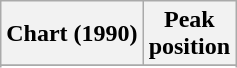<table class="wikitable sortable plainrowheaders" style="text-align:center">
<tr>
<th scope="col">Chart (1990)</th>
<th scope="col">Peak<br> position</th>
</tr>
<tr>
</tr>
<tr>
</tr>
</table>
